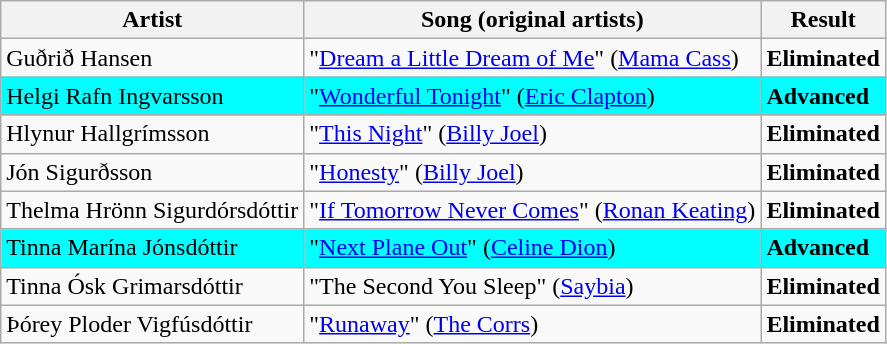<table class=wikitable>
<tr>
<th>Artist</th>
<th>Song (original artists)</th>
<th>Result</th>
</tr>
<tr>
<td>Guðrið Hansen</td>
<td>"<a href='#'>Dream a Little Dream of Me</a>" (<a href='#'>Mama Cass</a>)</td>
<td><strong>Eliminated</strong></td>
</tr>
<tr style="background:cyan;">
<td>Helgi Rafn Ingvarsson</td>
<td>"<a href='#'>Wonderful Tonight</a>" (<a href='#'>Eric Clapton</a>)</td>
<td><strong>Advanced</strong></td>
</tr>
<tr>
<td>Hlynur Hallgrímsson</td>
<td>"<a href='#'>This Night</a>" (<a href='#'>Billy Joel</a>)</td>
<td><strong>Eliminated</strong></td>
</tr>
<tr>
<td>Jón Sigurðsson</td>
<td>"<a href='#'>Honesty</a>" (<a href='#'>Billy Joel</a>)</td>
<td><strong>Eliminated</strong></td>
</tr>
<tr>
<td>Thelma Hrönn Sigurdórsdóttir</td>
<td>"<a href='#'>If Tomorrow Never Comes</a>" (<a href='#'>Ronan Keating</a>)</td>
<td><strong>Eliminated</strong></td>
</tr>
<tr style="background:cyan;">
<td>Tinna Marína Jónsdóttir</td>
<td>"<a href='#'>Next Plane Out</a>" (<a href='#'>Celine Dion</a>)</td>
<td><strong>Advanced</strong></td>
</tr>
<tr>
<td>Tinna Ósk Grimarsdóttir</td>
<td>"The Second You Sleep" (<a href='#'>Saybia</a>)</td>
<td><strong>Eliminated</strong></td>
</tr>
<tr>
<td>Þórey Ploder Vigfúsdóttir</td>
<td>"<a href='#'>Runaway</a>" (<a href='#'>The Corrs</a>)</td>
<td><strong>Eliminated</strong></td>
</tr>
</table>
